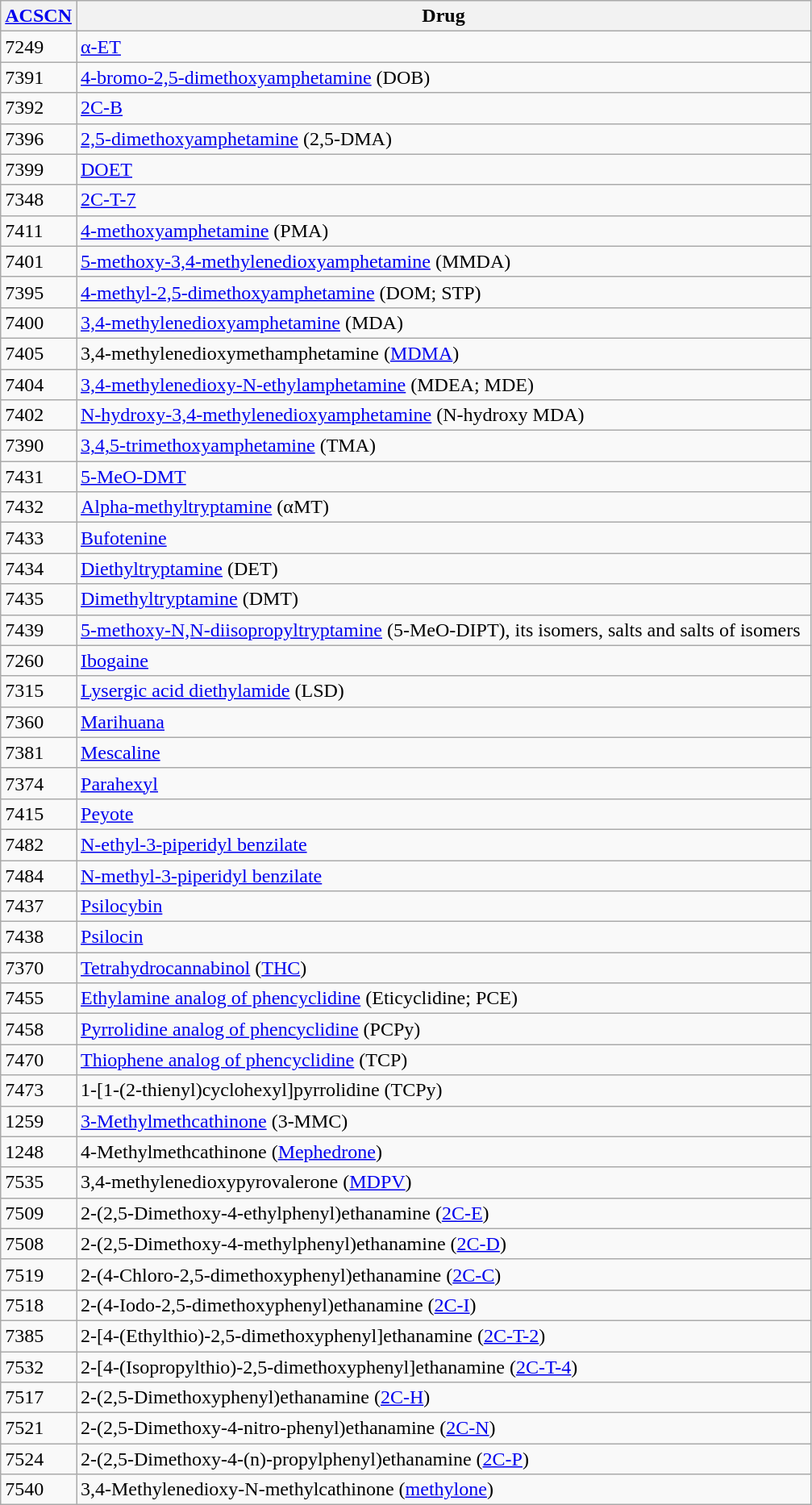<table class="wikitable sortable">
<tr>
<th><a href='#'>ACSCN</a></th>
<th width="600">Drug</th>
</tr>
<tr>
<td>7249</td>
<td><a href='#'>α-ET</a></td>
</tr>
<tr>
<td>7391</td>
<td><a href='#'>4-bromo-2,5-dimethoxyamphetamine</a> (DOB)</td>
</tr>
<tr>
<td>7392</td>
<td><a href='#'>2C-B</a></td>
</tr>
<tr>
<td>7396</td>
<td><a href='#'>2,5-dimethoxyamphetamine</a> (2,5-DMA)</td>
</tr>
<tr>
<td>7399</td>
<td><a href='#'>DOET</a></td>
</tr>
<tr>
<td>7348</td>
<td><a href='#'>2C-T-7</a></td>
</tr>
<tr>
<td>7411</td>
<td><a href='#'>4-methoxyamphetamine</a> (PMA)</td>
</tr>
<tr>
<td>7401</td>
<td><a href='#'>5-methoxy-3,4-methylenedioxyamphetamine</a> (MMDA)</td>
</tr>
<tr>
<td>7395</td>
<td><a href='#'>4-methyl-2,5-dimethoxyamphetamine</a> (DOM; STP)</td>
</tr>
<tr>
<td>7400</td>
<td><a href='#'>3,4-methylenedioxyamphetamine</a> (MDA)</td>
</tr>
<tr>
<td>7405</td>
<td>3,4-methylenedioxymethamphetamine (<a href='#'>MDMA</a>)</td>
</tr>
<tr>
<td>7404</td>
<td><a href='#'>3,4-methylenedioxy-N-ethylamphetamine</a> (MDEA; MDE)</td>
</tr>
<tr>
<td>7402</td>
<td><a href='#'>N-hydroxy-3,4-methylenedioxyamphetamine</a> (N-hydroxy MDA)</td>
</tr>
<tr>
<td>7390</td>
<td><a href='#'>3,4,5-trimethoxyamphetamine</a> (TMA)</td>
</tr>
<tr>
<td>7431</td>
<td><a href='#'>5-MeO-DMT</a></td>
</tr>
<tr>
<td>7432</td>
<td><a href='#'>Alpha-methyltryptamine</a> (αMT)</td>
</tr>
<tr>
<td>7433</td>
<td><a href='#'>Bufotenine</a></td>
</tr>
<tr>
<td>7434</td>
<td><a href='#'>Diethyltryptamine</a> (DET)</td>
</tr>
<tr>
<td>7435</td>
<td><a href='#'>Dimethyltryptamine</a> (DMT)</td>
</tr>
<tr>
<td>7439</td>
<td><a href='#'>5-methoxy-N,N-diisopropyltryptamine</a> (5-MeO-DIPT), its isomers, salts and salts of isomers</td>
</tr>
<tr>
<td>7260</td>
<td><a href='#'>Ibogaine</a></td>
</tr>
<tr>
<td>7315</td>
<td><a href='#'>Lysergic acid diethylamide</a> (LSD)</td>
</tr>
<tr>
<td>7360</td>
<td><a href='#'>Marihuana</a></td>
</tr>
<tr>
<td>7381</td>
<td><a href='#'>Mescaline</a></td>
</tr>
<tr>
<td>7374</td>
<td><a href='#'>Parahexyl</a></td>
</tr>
<tr>
<td>7415</td>
<td><a href='#'>Peyote</a></td>
</tr>
<tr>
<td>7482</td>
<td><a href='#'>N-ethyl-3-piperidyl benzilate</a></td>
</tr>
<tr>
<td>7484</td>
<td><a href='#'>N-methyl-3-piperidyl benzilate</a></td>
</tr>
<tr>
<td>7437</td>
<td><a href='#'>Psilocybin</a></td>
</tr>
<tr>
<td>7438</td>
<td><a href='#'>Psilocin</a></td>
</tr>
<tr>
<td>7370</td>
<td><a href='#'>Tetrahydrocannabinol</a> (<a href='#'>THC</a>)</td>
</tr>
<tr>
<td>7455</td>
<td><a href='#'>Ethylamine analog of phencyclidine</a> (Eticyclidine; PCE)</td>
</tr>
<tr>
<td>7458</td>
<td><a href='#'>Pyrrolidine analog of phencyclidine</a> (PCPy)</td>
</tr>
<tr>
<td>7470</td>
<td><a href='#'>Thiophene analog of phencyclidine</a> (TCP)</td>
</tr>
<tr>
<td>7473</td>
<td>1-[1-(2-thienyl)cyclohexyl]pyrrolidine (TCPy)</td>
</tr>
<tr>
<td>1259</td>
<td><a href='#'>3-Methylmethcathinone</a> (3-MMC)</td>
</tr>
<tr>
<td>1248</td>
<td>4-Methylmethcathinone (<a href='#'>Mephedrone</a>)</td>
</tr>
<tr>
<td>7535</td>
<td>3,4-methylenedioxypyrovalerone (<a href='#'>MDPV</a>)</td>
</tr>
<tr>
<td>7509</td>
<td>2-(2,5-Dimethoxy-4-ethylphenyl)ethanamine (<a href='#'>2C-E</a>)</td>
</tr>
<tr>
<td>7508</td>
<td>2-(2,5-Dimethoxy-4-methylphenyl)ethanamine (<a href='#'>2C-D</a>)</td>
</tr>
<tr>
<td>7519</td>
<td>2-(4-Chloro-2,5-dimethoxyphenyl)ethanamine (<a href='#'>2C-C</a>)</td>
</tr>
<tr>
<td>7518</td>
<td>2-(4-Iodo-2,5-dimethoxyphenyl)ethanamine (<a href='#'>2C-I</a>)</td>
</tr>
<tr>
<td>7385</td>
<td>2-[4-(Ethylthio)-2,5-dimethoxyphenyl]ethanamine (<a href='#'>2C-T-2</a>)</td>
</tr>
<tr>
<td>7532</td>
<td>2-[4-(Isopropylthio)-2,5-dimethoxyphenyl]ethanamine (<a href='#'>2C-T-4</a>)</td>
</tr>
<tr>
<td>7517</td>
<td>2-(2,5-Dimethoxyphenyl)ethanamine (<a href='#'>2C-H</a>)</td>
</tr>
<tr>
<td>7521</td>
<td>2-(2,5-Dimethoxy-4-nitro-phenyl)ethanamine (<a href='#'>2C-N</a>)</td>
</tr>
<tr>
<td>7524</td>
<td>2-(2,5-Dimethoxy-4-(n)-propylphenyl)ethanamine (<a href='#'>2C-P</a>)</td>
</tr>
<tr>
<td>7540</td>
<td>3,4-Methylenedioxy-N-methylcathinone (<a href='#'>methylone</a>)</td>
</tr>
</table>
